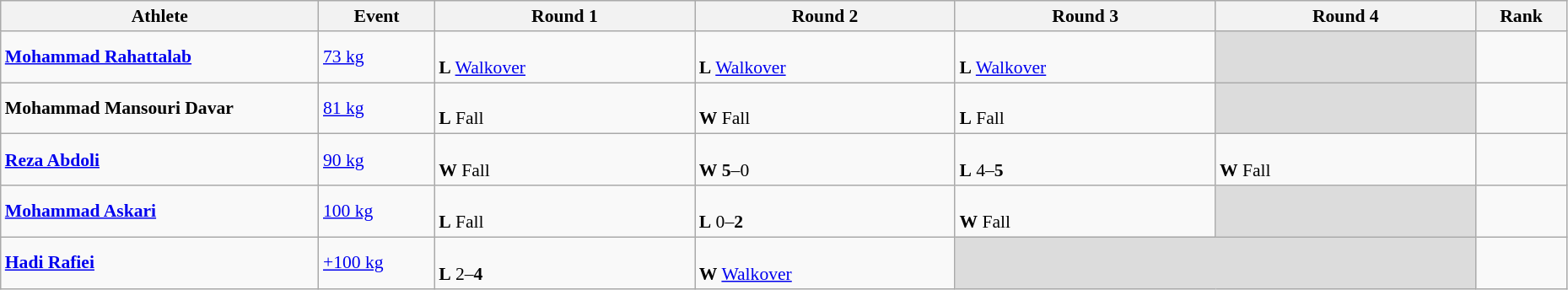<table class="wikitable" width="98%" style="text-align:left; font-size:90%">
<tr>
<th width="11%">Athlete</th>
<th width="4%">Event</th>
<th width="9%">Round 1</th>
<th width="9%">Round 2</th>
<th width="9%">Round 3</th>
<th width="9%">Round 4</th>
<th width="3%">Rank</th>
</tr>
<tr>
<td><strong><a href='#'>Mohammad Rahattalab</a></strong></td>
<td><a href='#'>73 kg</a></td>
<td><br><strong>L</strong> <a href='#'>Walkover</a></td>
<td><br><strong>L</strong> <a href='#'>Walkover</a></td>
<td><br><strong>L</strong> <a href='#'>Walkover</a></td>
<td bgcolor=#DCDCDC></td>
<td align=center></td>
</tr>
<tr>
<td><strong>Mohammad Mansouri Davar</strong></td>
<td><a href='#'>81 kg</a></td>
<td><br><strong>L</strong> Fall</td>
<td><br><strong>W</strong> Fall</td>
<td><br><strong>L</strong> Fall</td>
<td bgcolor=#DCDCDC></td>
<td align=center></td>
</tr>
<tr>
<td><strong><a href='#'>Reza Abdoli</a></strong></td>
<td><a href='#'>90 kg</a></td>
<td><br><strong>W</strong> Fall</td>
<td><br><strong>W</strong> <strong>5</strong>–0</td>
<td><br><strong>L</strong> 4–<strong>5</strong></td>
<td><br><strong>W</strong> Fall</td>
<td align=center></td>
</tr>
<tr>
<td><strong><a href='#'>Mohammad Askari</a></strong></td>
<td><a href='#'>100 kg</a></td>
<td><br><strong>L</strong> Fall</td>
<td><br><strong>L</strong> 0–<strong>2</strong></td>
<td><br><strong>W</strong> Fall</td>
<td bgcolor=#DCDCDC></td>
<td align=center></td>
</tr>
<tr>
<td><strong><a href='#'>Hadi Rafiei</a></strong></td>
<td><a href='#'>+100 kg</a></td>
<td><br><strong>L</strong> 2–<strong>4</strong></td>
<td><br><strong>W</strong> <a href='#'>Walkover</a></td>
<td colspan=2 bgcolor=#DCDCDC></td>
<td align=center></td>
</tr>
</table>
